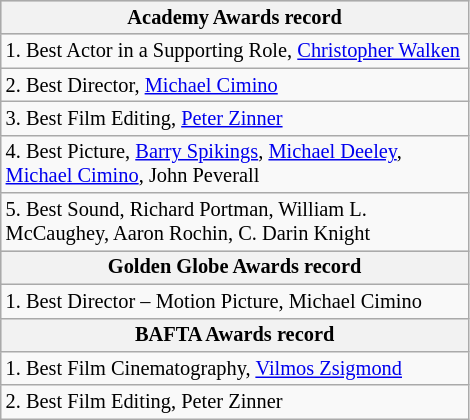<table class="wikitable floatright" style="width: 23em; font-size: 85%;">
<tr style="background:#ccc; text-align:center;">
<th colspan="2">Academy Awards record</th>
</tr>
<tr>
<td>1. Best Actor in a Supporting Role, <a href='#'>Christopher Walken</a></td>
</tr>
<tr>
<td>2. Best Director, <a href='#'>Michael Cimino</a></td>
</tr>
<tr>
<td>3. Best Film Editing, <a href='#'>Peter Zinner</a></td>
</tr>
<tr>
<td>4. Best Picture, <a href='#'>Barry Spikings</a>, <a href='#'>Michael Deeley</a>, <a href='#'>Michael Cimino</a>, John Peverall</td>
</tr>
<tr>
<td>5. Best Sound, Richard Portman, William L. McCaughey, Aaron Rochin, C. Darin Knight</td>
</tr>
<tr style="background:#ccc; text-align:center;">
<th colspan="2">Golden Globe Awards record</th>
</tr>
<tr>
<td>1. Best Director – Motion Picture, Michael Cimino</td>
</tr>
<tr style="background:#ccc; text-align:center;">
<th colspan="2">BAFTA Awards record</th>
</tr>
<tr>
<td>1. Best Film Cinematography, <a href='#'>Vilmos Zsigmond</a></td>
</tr>
<tr>
<td>2. Best Film Editing, Peter Zinner</td>
</tr>
</table>
